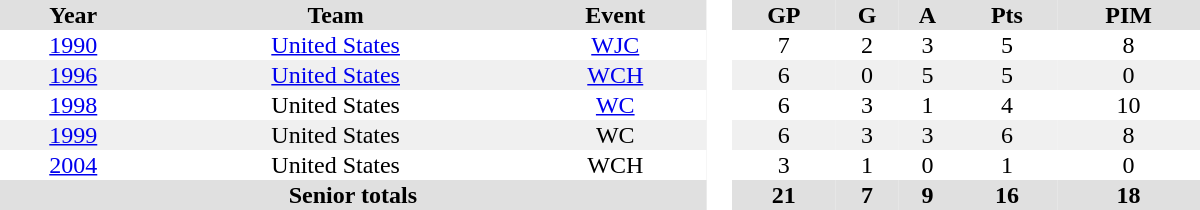<table border="0" cellpadding="1" cellspacing="0" style="text-align:center; width:50em">
<tr ALIGN="center" bgcolor="#e0e0e0">
<th>Year</th>
<th>Team</th>
<th>Event</th>
<th ALIGN="center" rowspan="99" bgcolor="#ffffff"> </th>
<th>GP</th>
<th>G</th>
<th>A</th>
<th>Pts</th>
<th>PIM</th>
</tr>
<tr>
<td><a href='#'>1990</a></td>
<td><a href='#'>United States</a></td>
<td><a href='#'>WJC</a></td>
<td>7</td>
<td>2</td>
<td>3</td>
<td>5</td>
<td>8</td>
</tr>
<tr bgcolor="#f0f0f0">
<td><a href='#'>1996</a></td>
<td><a href='#'>United States</a></td>
<td><a href='#'>WCH</a></td>
<td>6</td>
<td>0</td>
<td>5</td>
<td>5</td>
<td>0</td>
</tr>
<tr>
<td><a href='#'>1998</a></td>
<td>United States</td>
<td><a href='#'>WC</a></td>
<td>6</td>
<td>3</td>
<td>1</td>
<td>4</td>
<td>10</td>
</tr>
<tr bgcolor="#f0f0f0">
<td><a href='#'>1999</a></td>
<td>United States</td>
<td>WC</td>
<td>6</td>
<td>3</td>
<td>3</td>
<td>6</td>
<td>8</td>
</tr>
<tr>
<td><a href='#'>2004</a></td>
<td>United States</td>
<td>WCH</td>
<td>3</td>
<td>1</td>
<td>0</td>
<td>1</td>
<td>0</td>
</tr>
<tr bgcolor="#e0e0e0">
<th colspan=3>Senior totals</th>
<th>21</th>
<th>7</th>
<th>9</th>
<th>16</th>
<th>18</th>
</tr>
</table>
